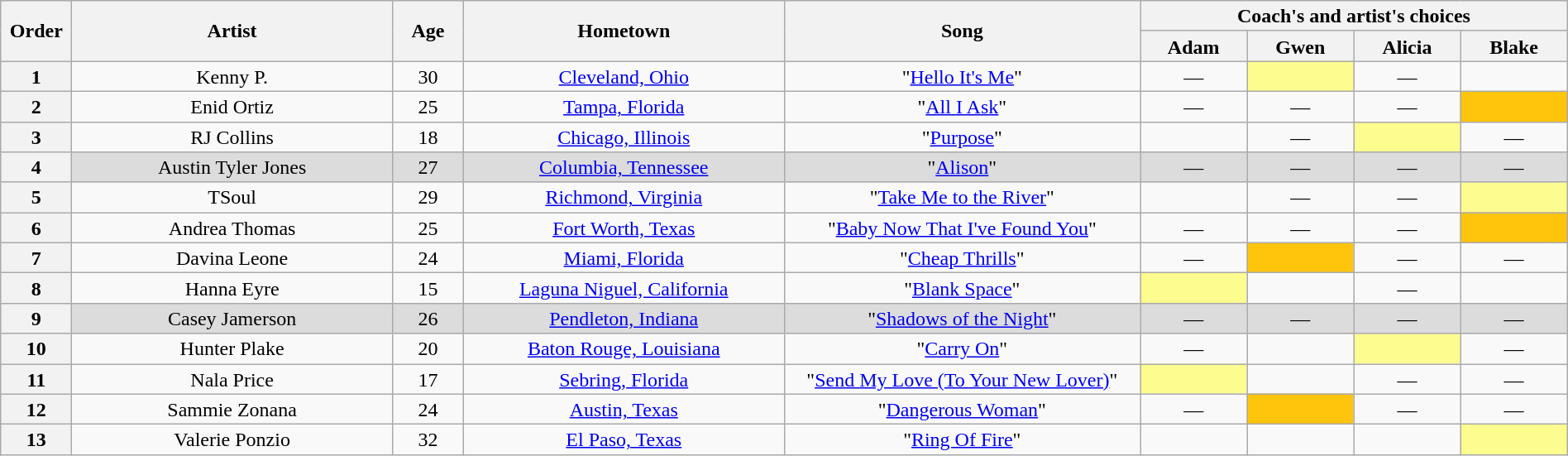<table class="wikitable" style="text-align:center; line-height:17px; width:100%;">
<tr>
<th scope="col" rowspan="2" style="width:04%;">Order</th>
<th scope="col" rowspan="2" style="width:18%;">Artist</th>
<th scope="col" rowspan="2" style="width:04%;">Age</th>
<th scope="col" rowspan="2" style="width:18%;">Hometown</th>
<th scope="col" rowspan="2" style="width:20%;">Song</th>
<th scope="col" colspan="4" style="width:24%;">Coach's and artist's choices</th>
</tr>
<tr>
<th style="width:06%;">Adam</th>
<th style="width:06%;">Gwen</th>
<th style="width:06%;">Alicia</th>
<th style="width:06%;">Blake</th>
</tr>
<tr>
<th>1</th>
<td>Kenny P.</td>
<td>30</td>
<td><a href='#'>Cleveland, Ohio</a></td>
<td>"<a href='#'>Hello It's Me</a>"</td>
<td>—</td>
<td style="background:#fdfc8f;"><strong></strong></td>
<td>—</td>
<td><strong></strong></td>
</tr>
<tr>
<th>2</th>
<td>Enid Ortiz</td>
<td>25</td>
<td><a href='#'>Tampa, Florida</a></td>
<td>"<a href='#'>All I Ask</a>"</td>
<td>—</td>
<td>—</td>
<td>—</td>
<td style="background:#FFC40C;"><strong></strong></td>
</tr>
<tr>
<th>3</th>
<td>RJ Collins</td>
<td>18</td>
<td><a href='#'>Chicago, Illinois</a></td>
<td>"<a href='#'>Purpose</a>"</td>
<td><strong></strong></td>
<td>—</td>
<td style="background:#fdfc8f;"><strong></strong></td>
<td>—</td>
</tr>
<tr style="background:#DCDCDC;">
<th>4</th>
<td>Austin Tyler Jones</td>
<td>27</td>
<td><a href='#'>Columbia, Tennessee</a></td>
<td>"<a href='#'>Alison</a>"</td>
<td>—</td>
<td>—</td>
<td>—</td>
<td>—</td>
</tr>
<tr>
<th>5</th>
<td>TSoul</td>
<td>29</td>
<td><a href='#'>Richmond, Virginia</a></td>
<td>"<a href='#'>Take Me to the River</a>"</td>
<td><strong></strong></td>
<td>—</td>
<td>—</td>
<td style="background:#fdfc8f;"><strong></strong></td>
</tr>
<tr>
<th>6</th>
<td>Andrea Thomas</td>
<td>25</td>
<td><a href='#'>Fort Worth, Texas</a></td>
<td>"<a href='#'>Baby Now That I've Found You</a>"</td>
<td>—</td>
<td>—</td>
<td>—</td>
<td style="background:#FFC40C;"><strong></strong></td>
</tr>
<tr>
<th>7</th>
<td>Davina Leone</td>
<td>24</td>
<td><a href='#'>Miami, Florida</a></td>
<td>"<a href='#'>Cheap Thrills</a>"</td>
<td>—</td>
<td style="background:#FFC40C;"><strong></strong></td>
<td>—</td>
<td>—</td>
</tr>
<tr>
<th>8</th>
<td>Hanna Eyre</td>
<td>15</td>
<td><a href='#'>Laguna Niguel, California</a></td>
<td>"<a href='#'>Blank Space</a>"</td>
<td style="background:#fdfc8f;"><strong></strong></td>
<td><strong></strong></td>
<td>—</td>
<td><strong></strong></td>
</tr>
<tr style="background:#DCDCDC;">
<th>9</th>
<td>Casey Jamerson</td>
<td>26</td>
<td><a href='#'>Pendleton, Indiana</a></td>
<td>"<a href='#'>Shadows of the Night</a>"</td>
<td>—</td>
<td>—</td>
<td>—</td>
<td>—</td>
</tr>
<tr>
<th>10</th>
<td>Hunter Plake</td>
<td>20</td>
<td><a href='#'>Baton Rouge, Louisiana</a></td>
<td>"<a href='#'>Carry On</a>"</td>
<td>—</td>
<td><strong></strong></td>
<td style="background:#fdfc8f;"><strong></strong></td>
<td>—</td>
</tr>
<tr>
<th>11</th>
<td>Nala Price</td>
<td>17</td>
<td><a href='#'>Sebring, Florida</a></td>
<td>"<a href='#'>Send My Love (To Your New Lover)</a>"</td>
<td style="background:#fdfc8f;"><strong></strong></td>
<td><strong></strong></td>
<td>—</td>
<td>—</td>
</tr>
<tr>
<th>12</th>
<td>Sammie Zonana</td>
<td>24</td>
<td><a href='#'>Austin, Texas</a></td>
<td>"<a href='#'>Dangerous Woman</a>"</td>
<td>—</td>
<td style="background:#FFC40C;"><strong></strong></td>
<td>—</td>
<td>—</td>
</tr>
<tr>
<th>13</th>
<td>Valerie Ponzio</td>
<td>32</td>
<td><a href='#'>El Paso, Texas</a></td>
<td>"<a href='#'>Ring Of Fire</a>"</td>
<td><strong></strong></td>
<td><strong></strong></td>
<td><strong></strong></td>
<td style="background:#fdfc8f;"><strong></strong></td>
</tr>
</table>
